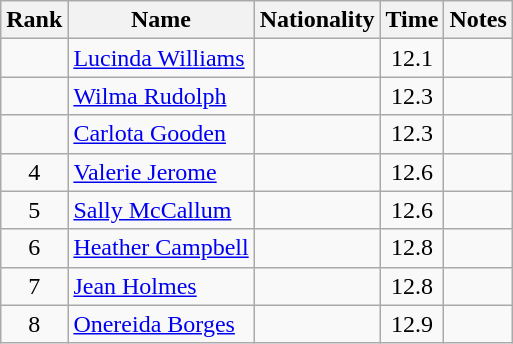<table class="wikitable sortable" style="text-align:center">
<tr>
<th>Rank</th>
<th>Name</th>
<th>Nationality</th>
<th>Time</th>
<th>Notes</th>
</tr>
<tr>
<td></td>
<td align=left><a href='#'>Lucinda Williams</a></td>
<td align=left></td>
<td>12.1</td>
<td></td>
</tr>
<tr>
<td></td>
<td align=left><a href='#'>Wilma Rudolph</a></td>
<td align=left></td>
<td>12.3</td>
<td></td>
</tr>
<tr>
<td></td>
<td align=left><a href='#'>Carlota Gooden</a></td>
<td align=left></td>
<td>12.3</td>
<td></td>
</tr>
<tr>
<td>4</td>
<td align=left><a href='#'>Valerie Jerome</a></td>
<td align=left></td>
<td>12.6</td>
<td></td>
</tr>
<tr>
<td>5</td>
<td align=left><a href='#'>Sally McCallum</a></td>
<td align=left></td>
<td>12.6</td>
<td></td>
</tr>
<tr>
<td>6</td>
<td align=left><a href='#'>Heather Campbell</a></td>
<td align=left></td>
<td>12.8</td>
<td></td>
</tr>
<tr>
<td>7</td>
<td align=left><a href='#'>Jean Holmes</a></td>
<td align=left></td>
<td>12.8</td>
<td></td>
</tr>
<tr>
<td>8</td>
<td align=left><a href='#'>Onereida Borges</a></td>
<td align=left></td>
<td>12.9</td>
<td></td>
</tr>
</table>
